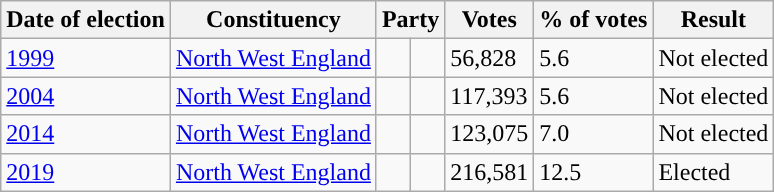<table class="wikitable">
<tr>
<th>Date of election</th>
<th>Constituency</th>
<th colspan="2">Party</th>
<th>Votes</th>
<th>% of votes</th>
<th>Result</th>
</tr>
<tr>
<td><a href='#'>1999</a></td>
<td><a href='#'>North West England</a></td>
<td style="background-color: "></td>
<td><a href='#'></a></td>
<td>56,828</td>
<td>5.6</td>
<td>Not elected</td>
</tr>
<tr>
<td><a href='#'>2004</a></td>
<td><a href='#'>North West England</a></td>
<td style="background-color: "></td>
<td><a href='#'></a></td>
<td>117,393</td>
<td>5.6</td>
<td>Not elected</td>
</tr>
<tr>
<td><a href='#'>2014</a></td>
<td><a href='#'>North West England</a></td>
<td style="background-color: "></td>
<td><a href='#'></a></td>
<td>123,075</td>
<td>7.0</td>
<td>Not elected</td>
</tr>
<tr>
<td><a href='#'>2019</a></td>
<td><a href='#'>North West England</a></td>
<td style="background-color: "></td>
<td><a href='#'></a></td>
<td>216,581</td>
<td>12.5</td>
<td>Elected</td>
</tr>
</table>
